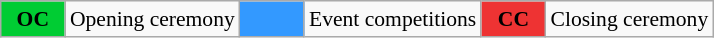<table class="wikitable" style="margin:0.5em auto; font-size:90%;position:relative;">
<tr>
<td style="width:2.5em; background:#00cc33; text-align:center"><strong>OC</strong></td>
<td>Opening ceremony</td>
<td style="width:2.5em; background:#3399ff; text-align:center"></td>
<td>Event competitions</td>
<td style="width:2.5em; background:#ee3333; text-align:center"><strong>CC</strong></td>
<td>Closing ceremony</td>
</tr>
</table>
